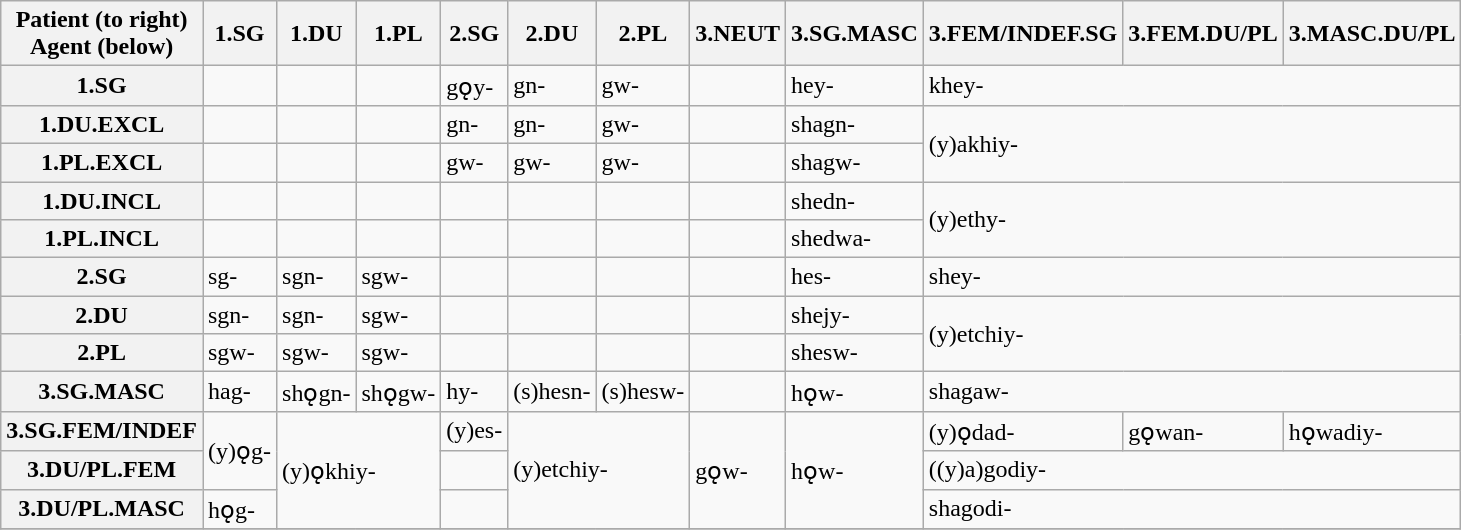<table class="wikitable">
<tr>
<th>Patient (to right)<br>Agent (below)</th>
<th>1.SG</th>
<th>1.DU</th>
<th>1.PL</th>
<th>2.SG</th>
<th>2.DU</th>
<th>2.PL</th>
<th>3.NEUT</th>
<th>3.SG.MASC</th>
<th>3.FEM/INDEF.SG</th>
<th>3.FEM.DU/PL</th>
<th>3.MASC.DU/PL</th>
</tr>
<tr>
<th>1.SG</th>
<td></td>
<td></td>
<td></td>
<td>gǫy-</td>
<td>gn-</td>
<td>gw-</td>
<td></td>
<td>hey-</td>
<td colspan="3">khey-</td>
</tr>
<tr>
<th>1.DU.EXCL</th>
<td></td>
<td></td>
<td></td>
<td>gn-</td>
<td>gn-</td>
<td>gw-</td>
<td></td>
<td>shagn-</td>
<td colspan="3" rowspan="2">(y)akhiy-</td>
</tr>
<tr>
<th>1.PL.EXCL</th>
<td></td>
<td></td>
<td></td>
<td>gw-</td>
<td>gw-</td>
<td>gw-</td>
<td></td>
<td>shagw-</td>
</tr>
<tr>
<th>1.DU.INCL</th>
<td></td>
<td></td>
<td></td>
<td></td>
<td></td>
<td></td>
<td></td>
<td>shedn-</td>
<td colspan="3" rowspan="2">(y)ethy-</td>
</tr>
<tr>
<th>1.PL.INCL</th>
<td></td>
<td></td>
<td></td>
<td></td>
<td></td>
<td></td>
<td></td>
<td>shedwa-</td>
</tr>
<tr>
<th>2.SG</th>
<td>sg-</td>
<td>sgn-</td>
<td>sgw-</td>
<td></td>
<td></td>
<td></td>
<td></td>
<td>hes-</td>
<td colspan="3">shey-</td>
</tr>
<tr>
<th>2.DU</th>
<td>sgn-</td>
<td>sgn-</td>
<td>sgw-</td>
<td></td>
<td></td>
<td></td>
<td></td>
<td>shejy-</td>
<td colspan="3" rowspan="2">(y)etchiy-</td>
</tr>
<tr>
<th>2.PL</th>
<td>sgw-</td>
<td>sgw-</td>
<td>sgw-</td>
<td></td>
<td></td>
<td></td>
<td></td>
<td>shesw-</td>
</tr>
<tr>
<th>3.SG.MASC</th>
<td>hag-</td>
<td>shǫgn-</td>
<td>shǫgw-</td>
<td>hy-</td>
<td>(s)hesn-</td>
<td>(s)hesw-</td>
<td></td>
<td>hǫw-</td>
<td colspan="3">shagaw-</td>
</tr>
<tr>
<th>3.SG.FEM/INDEF</th>
<td rowspan="2">(y)ǫg-</td>
<td colspan="2" rowspan="3">(y)ǫkhiy-</td>
<td>(y)es-</td>
<td colspan="2" rowspan="3">(y)etchiy-</td>
<td rowspan="3">gǫw-</td>
<td rowspan="3">hǫw-</td>
<td>(y)ǫdad-</td>
<td>gǫwan-</td>
<td>hǫwadiy-</td>
</tr>
<tr>
<th>3.DU/PL.FEM</th>
<td></td>
<td colspan="3">((y)a)godiy-</td>
</tr>
<tr>
<th>3.DU/PL.MASC</th>
<td>hǫg-</td>
<td></td>
<td colspan="3">shagodi-</td>
</tr>
<tr>
</tr>
</table>
